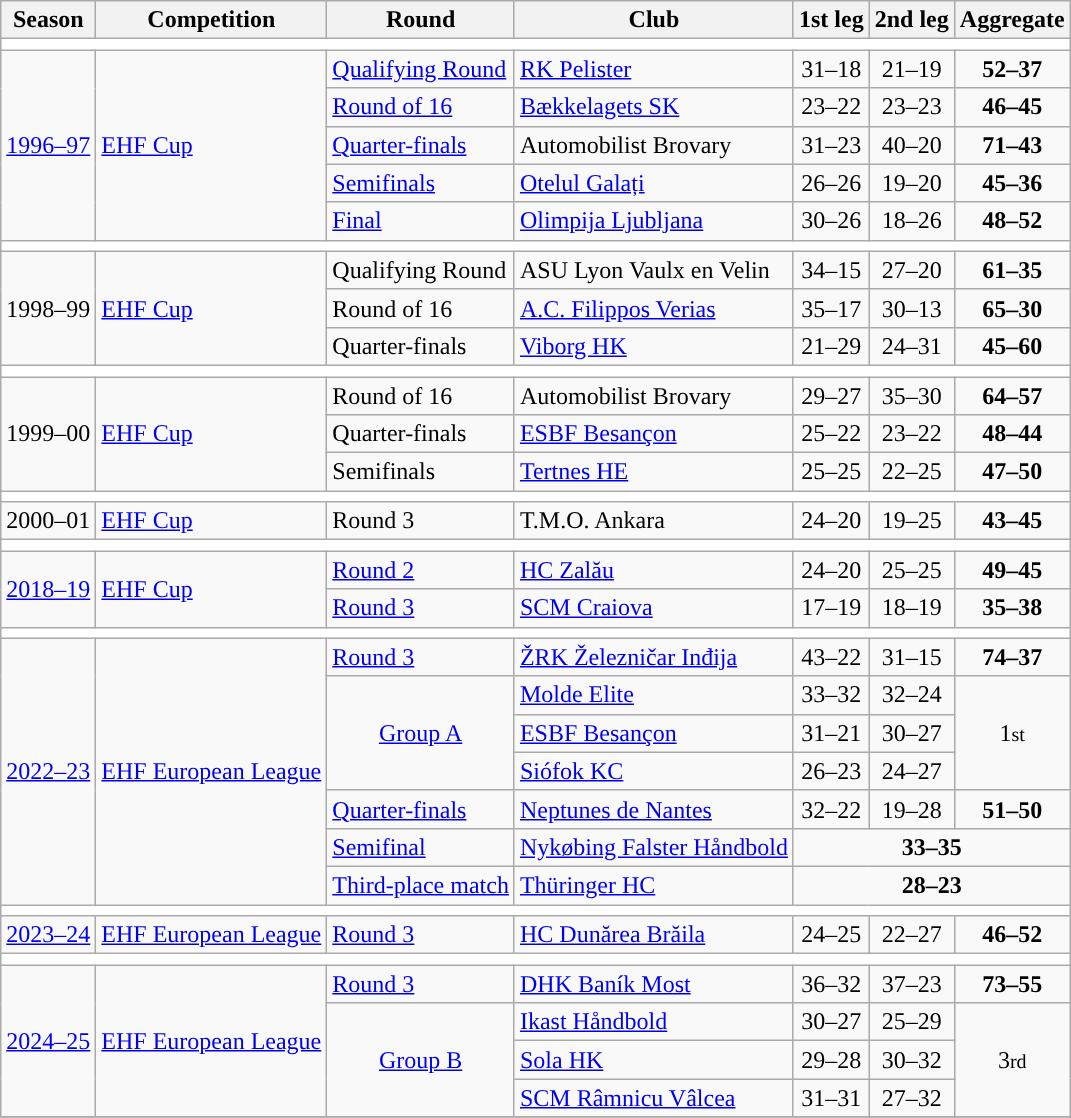<table class="wikitable">
<tr>
<th>Season</th>
<th>Competition</th>
<th>Round</th>
<th>Club</th>
<th>1st leg</th>
<th>2nd leg</th>
<th>Aggregate</th>
</tr>
<tr>
<td colspan="7" bgcolor=white></td>
</tr>
<tr>
<td rowspan=5><a href='#'>1996–97</a></td>
<td rowspan=5><a href='#'>EHF Cup</a></td>
<td><a href='#'>Qualifying Round</a></td>
<td> <a href='#'>RK Pelister</a></td>
<td align=center>31–18</td>
<td align=center>21–19</td>
<td align=center><strong>52–37</strong></td>
</tr>
<tr>
<td><a href='#'>Round of 16</a></td>
<td> <a href='#'>Bækkelagets SK</a></td>
<td align=center>23–22</td>
<td align=center>23–23</td>
<td align=center><strong>46–45</strong></td>
</tr>
<tr>
<td><a href='#'>Quarter-finals</a></td>
<td> Automobilist Brovary</td>
<td align=center>31–23</td>
<td align=center>40–20</td>
<td align=center><strong>71–43</strong></td>
</tr>
<tr>
<td><a href='#'>Semifinals</a></td>
<td> <a href='#'>Otelul Galați</a></td>
<td align=center>26–26</td>
<td align=center>19–20</td>
<td align=center><strong>45–36</strong></td>
</tr>
<tr>
<td><a href='#'>Final</a></td>
<td> <a href='#'>Olimpija Ljubljana</a></td>
<td align=center>30–26</td>
<td align=center>18–26</td>
<td align=center><strong>48–52</strong></td>
</tr>
<tr>
<td colspan="7" bgcolor=white></td>
</tr>
<tr>
<td rowspan=3>1998–99</td>
<td rowspan=3><a href='#'>EHF Cup</a></td>
<td>Qualifying Round</td>
<td> ASU Lyon Vaulx en Velin</td>
<td align=center>34–15</td>
<td align=center>27–20</td>
<td align=center><strong>61–35</strong></td>
</tr>
<tr>
<td>Round of 16</td>
<td> <a href='#'>A.C. Filippos Verias</a></td>
<td align=center>35–17</td>
<td align=center>30–13</td>
<td align=center><strong>65–30</strong></td>
</tr>
<tr>
<td>Quarter-finals</td>
<td> <a href='#'>Viborg HK</a></td>
<td align=center>21–29</td>
<td align=center>24–31</td>
<td align=center><strong>45–60</strong></td>
</tr>
<tr>
<td colspan="7" bgcolor=white></td>
</tr>
<tr>
<td rowspan=3>1999–00</td>
<td rowspan=3><a href='#'>EHF Cup</a></td>
<td>Round of 16</td>
<td> Automobilist Brovary</td>
<td align=center>29–27</td>
<td align=center>35–30</td>
<td align=center><strong>64–57</strong></td>
</tr>
<tr>
<td>Quarter-finals</td>
<td> <a href='#'>ESBF Besançon</a></td>
<td align=center>25–22</td>
<td align=center>23–22</td>
<td align=center><strong>48–44</strong></td>
</tr>
<tr>
<td>Semifinals</td>
<td> <a href='#'>Tertnes HE</a></td>
<td align=center>25–25</td>
<td align=center>22–25</td>
<td align=center><strong>47–50</strong></td>
</tr>
<tr>
<td colspan="7" bgcolor=white></td>
</tr>
<tr>
<td rowspan=1>2000–01</td>
<td rowspan=1><a href='#'>EHF Cup</a></td>
<td>Round 3</td>
<td> T.M.O. Ankara</td>
<td align=center>24–20</td>
<td align=center>19–25</td>
<td align=center><strong>43–45</strong></td>
</tr>
<tr>
<td colspan="7" bgcolor=white></td>
</tr>
<tr>
<td rowspan=2><a href='#'>2018–19</a></td>
<td rowspan=2><a href='#'>EHF Cup</a></td>
<td><a href='#'>Round 2</a></td>
<td> <a href='#'>HC Zalău</a></td>
<td align=center>24–20</td>
<td align=center>25–25</td>
<td align=center><strong>49–45</strong></td>
</tr>
<tr>
<td><a href='#'>Round 3</a></td>
<td> <a href='#'>SCM Craiova</a></td>
<td align=center>17–19</td>
<td align=center>18–19</td>
<td align=center><strong>35–38</strong></td>
</tr>
<tr>
<td colspan="7" bgcolor=white></td>
</tr>
<tr>
<td rowspan=7><a href='#'>2022–23</a></td>
<td rowspan=7><a href='#'>EHF European League</a></td>
<td><a href='#'>Round 3</a></td>
<td> <a href='#'>ŽRK Železničar Inđija</a></td>
<td align=center>43–22</td>
<td align=center>31–15</td>
<td align=center><strong>74–37</strong></td>
</tr>
<tr>
<td rowspan=3 style="text-align:center;"><a href='#'>Group A</a></td>
<td> <a href='#'>Molde Elite</a></td>
<td style="text-align:center;">33–32</td>
<td style="text-align:center;">32–24</td>
<td align=center rowspan=3>1<small>st</small></td>
</tr>
<tr>
<td> <a href='#'>ESBF Besançon</a></td>
<td style="text-align:center;">31–21</td>
<td style="text-align:center;">30–27</td>
</tr>
<tr>
<td> <a href='#'>Siófok KC</a></td>
<td style="text-align:center;">26–23</td>
<td style="text-align:center;">24–27</td>
</tr>
<tr>
<td><a href='#'>Quarter-finals</a></td>
<td> <a href='#'>Neptunes de Nantes</a></td>
<td style="text-align:center;">32–22</td>
<td style="text-align:center;">19–28</td>
<td style="text-align:center;"><strong>51–50</strong></td>
</tr>
<tr>
<td><a href='#'>Semifinal</a></td>
<td> <a href='#'>Nykøbing Falster Håndbold</a></td>
<td colspan=3 align=center><strong>33–35</strong></td>
</tr>
<tr>
<td><a href='#'>Third-place match</a></td>
<td> <a href='#'>Thüringer HC</a></td>
<td colspan=3 align=center><strong>28–23</strong></td>
</tr>
<tr>
<td colspan="7" bgcolor=white></td>
</tr>
<tr>
<td rowspan=1><a href='#'>2023–24</a></td>
<td rowspan=1><a href='#'>EHF European League</a></td>
<td><a href='#'>Round 3</a></td>
<td> <a href='#'>HC Dunărea Brăila</a></td>
<td align=center>24–25</td>
<td align=center>22–27</td>
<td align=center><strong>46–52</strong></td>
</tr>
<tr>
<td colspan="7" bgcolor=white></td>
</tr>
<tr>
<td rowspan=4><a href='#'>2024–25</a></td>
<td rowspan=4><a href='#'>EHF European League</a></td>
<td><a href='#'>Round 3</a></td>
<td> <a href='#'>DHK Baník Most</a></td>
<td align=center>36–32</td>
<td align=center>37–23</td>
<td align=center><strong>73–55</strong></td>
</tr>
<tr>
<td rowspan=3 style="text-align:center;"><a href='#'>Group B</a></td>
<td> <a href='#'>Ikast Håndbold</a></td>
<td style="text-align:center;">30–27</td>
<td style="text-align:center;">25–29</td>
<td align=center rowspan=3>3<small>rd</small></td>
</tr>
<tr>
<td> <a href='#'>Sola HK</a></td>
<td style="text-align:center;">29–28</td>
<td style="text-align:center;">30–32</td>
</tr>
<tr>
<td> <a href='#'>SCM Râmnicu Vâlcea</a></td>
<td style="text-align:center;">31–31</td>
<td style="text-align:center;">27–32</td>
</tr>
<tr>
</tr>
</table>
